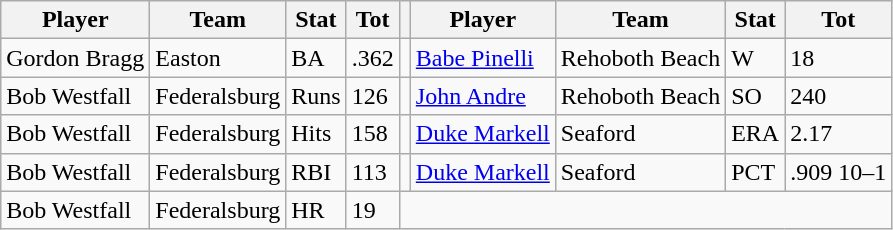<table class="wikitable">
<tr>
<th>Player</th>
<th>Team</th>
<th>Stat</th>
<th>Tot</th>
<th></th>
<th>Player</th>
<th>Team</th>
<th>Stat</th>
<th>Tot</th>
</tr>
<tr>
<td>Gordon Bragg</td>
<td>Easton</td>
<td>BA</td>
<td>.362</td>
<td></td>
<td><a href='#'>Babe Pinelli</a></td>
<td>Rehoboth Beach</td>
<td>W</td>
<td>18</td>
</tr>
<tr>
<td>Bob Westfall</td>
<td>Federalsburg</td>
<td>Runs</td>
<td>126</td>
<td></td>
<td><a href='#'>John Andre</a></td>
<td>Rehoboth Beach</td>
<td>SO</td>
<td>240</td>
</tr>
<tr>
<td>Bob Westfall</td>
<td>Federalsburg</td>
<td>Hits</td>
<td>158</td>
<td></td>
<td><a href='#'>Duke Markell</a></td>
<td>Seaford</td>
<td>ERA</td>
<td>2.17</td>
</tr>
<tr>
<td>Bob Westfall</td>
<td>Federalsburg</td>
<td>RBI</td>
<td>113</td>
<td></td>
<td><a href='#'>Duke Markell</a></td>
<td>Seaford</td>
<td>PCT</td>
<td>.909 10–1</td>
</tr>
<tr>
<td>Bob Westfall</td>
<td>Federalsburg</td>
<td>HR</td>
<td>19</td>
</tr>
</table>
